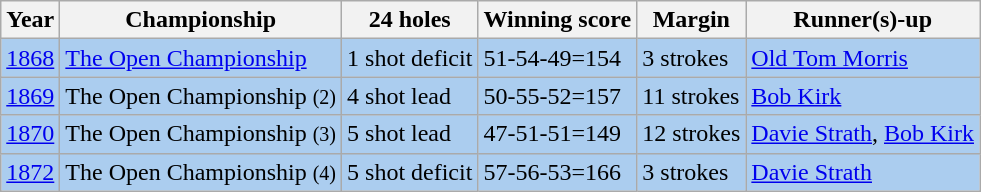<table class="sortable wikitable">
<tr>
<th>Year</th>
<th>Championship</th>
<th>24 holes</th>
<th>Winning score</th>
<th>Margin</th>
<th>Runner(s)-up</th>
</tr>
<tr style="background:#ABCDEF;">
<td align=center><a href='#'>1868</a></td>
<td><a href='#'>The Open Championship</a></td>
<td>1 shot deficit</td>
<td>51-54-49=154</td>
<td>3 strokes</td>
<td> <a href='#'>Old Tom Morris</a></td>
</tr>
<tr style="background:#ABCDEF;">
<td align=center><a href='#'>1869</a></td>
<td>The Open Championship <small> (2)</small></td>
<td>4 shot lead</td>
<td>50-55-52=157</td>
<td>11 strokes</td>
<td> <a href='#'>Bob Kirk</a></td>
</tr>
<tr style="background:#ABCDEF;">
<td align=center><a href='#'>1870</a></td>
<td>The Open Championship <small> (3)</small></td>
<td>5 shot lead</td>
<td>47-51-51=149</td>
<td>12 strokes</td>
<td> <a href='#'>Davie Strath</a>,  <a href='#'>Bob Kirk</a></td>
</tr>
<tr style="background:#ABCDEF;">
<td align=center><a href='#'>1872</a></td>
<td>The Open Championship <small> (4)</small></td>
<td>5 shot deficit</td>
<td>57-56-53=166</td>
<td>3 strokes</td>
<td> <a href='#'>Davie Strath</a></td>
</tr>
</table>
